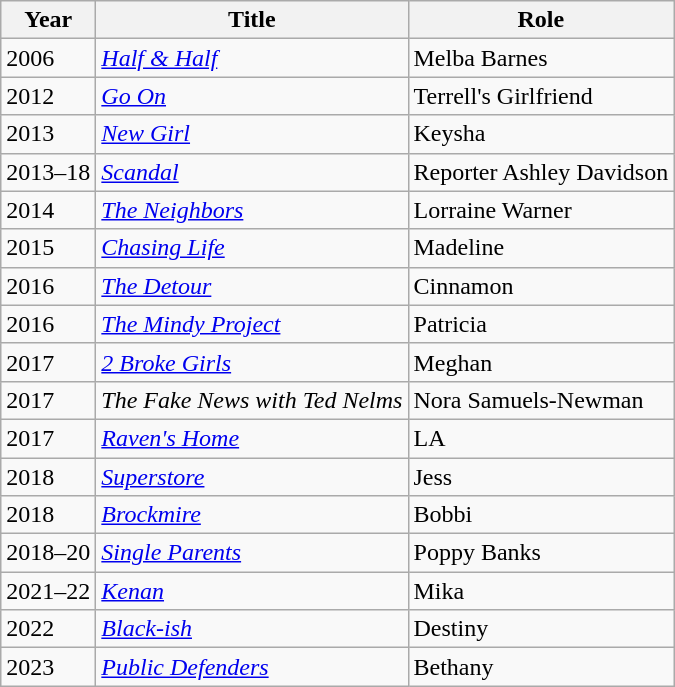<table class="wikitable">
<tr>
<th>Year</th>
<th>Title</th>
<th>Role</th>
</tr>
<tr>
<td>2006</td>
<td><em><a href='#'>Half & Half</a></em></td>
<td>Melba Barnes</td>
</tr>
<tr>
<td>2012</td>
<td><em><a href='#'>Go On</a></em></td>
<td>Terrell's Girlfriend</td>
</tr>
<tr>
<td>2013</td>
<td><em><a href='#'>New Girl</a></em></td>
<td>Keysha</td>
</tr>
<tr>
<td>2013–18</td>
<td><em><a href='#'>Scandal</a></em></td>
<td>Reporter Ashley Davidson</td>
</tr>
<tr>
<td>2014</td>
<td><em><a href='#'>The Neighbors</a></em></td>
<td>Lorraine Warner</td>
</tr>
<tr>
<td>2015</td>
<td><em><a href='#'>Chasing Life</a></em></td>
<td>Madeline</td>
</tr>
<tr>
<td>2016</td>
<td><em><a href='#'>The Detour</a></em></td>
<td>Cinnamon</td>
</tr>
<tr>
<td>2016</td>
<td><em><a href='#'>The Mindy Project</a></em></td>
<td>Patricia</td>
</tr>
<tr>
<td>2017</td>
<td><em><a href='#'>2 Broke Girls</a></em></td>
<td>Meghan</td>
</tr>
<tr>
<td>2017</td>
<td><em>The Fake News with Ted Nelms</em></td>
<td>Nora Samuels-Newman</td>
</tr>
<tr>
<td>2017</td>
<td><em><a href='#'>Raven's Home</a></em></td>
<td>LA</td>
</tr>
<tr>
<td>2018</td>
<td><em><a href='#'>Superstore</a></em></td>
<td>Jess</td>
</tr>
<tr>
<td>2018</td>
<td><em><a href='#'>Brockmire</a></em></td>
<td>Bobbi</td>
</tr>
<tr>
<td>2018–20</td>
<td><em><a href='#'>Single Parents</a></em></td>
<td>Poppy Banks</td>
</tr>
<tr>
<td>2021–22</td>
<td><em><a href='#'>Kenan</a></em></td>
<td>Mika</td>
</tr>
<tr>
<td>2022</td>
<td><em><a href='#'>Black-ish</a></em></td>
<td>Destiny</td>
</tr>
<tr>
<td>2023</td>
<td><em><a href='#'>Public Defenders</a></em></td>
<td>Bethany</td>
</tr>
</table>
